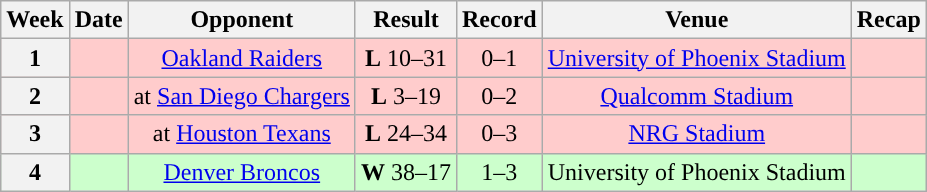<table class="wikitable" style="text-align:center">
<tr>
<th>Week</th>
<th>Date</th>
<th>Opponent</th>
<th>Result</th>
<th>Record</th>
<th>Venue</th>
<th>Recap</th>
</tr>
<tr style="background:#fcc">
<th>1</th>
<td></td>
<td><a href='#'>Oakland Raiders</a></td>
<td><strong>L</strong> 10–31</td>
<td>0–1</td>
<td><a href='#'>University of Phoenix Stadium</a></td>
<td></td>
</tr>
<tr style="background:#fcc">
<th>2</th>
<td></td>
<td>at <a href='#'>San Diego Chargers</a></td>
<td><strong>L</strong> 3–19</td>
<td>0–2</td>
<td><a href='#'>Qualcomm Stadium</a></td>
<td></td>
</tr>
<tr style="background:#fcc">
<th>3</th>
<td></td>
<td>at <a href='#'>Houston Texans</a></td>
<td><strong>L</strong> 24–34</td>
<td>0–3</td>
<td><a href='#'>NRG Stadium</a></td>
<td></td>
</tr>
<tr style="background:#cfc">
<th>4</th>
<td></td>
<td><a href='#'>Denver Broncos</a></td>
<td><strong>W</strong> 38–17</td>
<td>1–3</td>
<td>University of Phoenix Stadium</td>
<td></td>
</tr>
</table>
